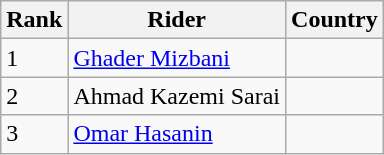<table class="wikitable">
<tr>
<th>Rank</th>
<th>Rider</th>
<th>Country</th>
</tr>
<tr>
<td>1</td>
<td><a href='#'>Ghader Mizbani</a></td>
<td></td>
</tr>
<tr>
<td>2</td>
<td>Ahmad Kazemi Sarai</td>
<td></td>
</tr>
<tr>
<td>3</td>
<td><a href='#'>Omar Hasanin</a></td>
<td></td>
</tr>
</table>
